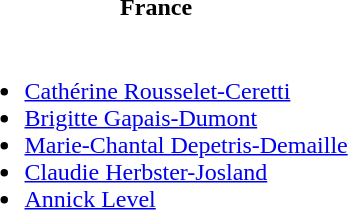<table>
<tr>
<th>France</th>
</tr>
<tr>
<td><br><ul><li><a href='#'>Cathérine Rousselet-Ceretti</a></li><li><a href='#'>Brigitte Gapais-Dumont</a></li><li><a href='#'>Marie-Chantal Depetris-Demaille</a></li><li><a href='#'>Claudie Herbster-Josland</a></li><li><a href='#'>Annick Level</a></li></ul></td>
</tr>
</table>
